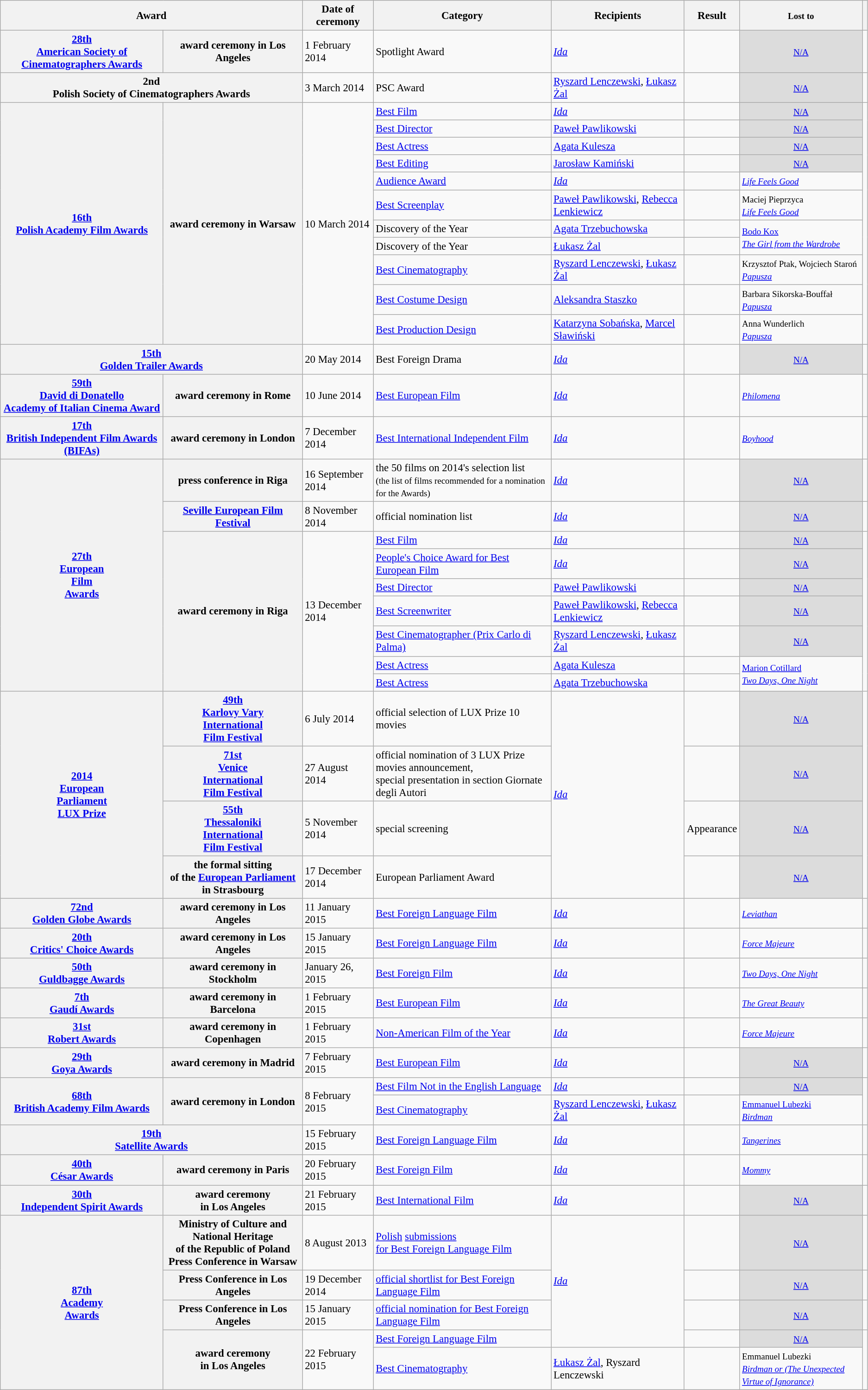<table class="wikitable plainrowheaders sortable" style="font-size: 95%;">
<tr>
<th scope="col" colspan="2">Award</th>
<th scope="col">Date of ceremony</th>
<th scope="col">Category</th>
<th scope="col">Recipients</th>
<th scope="col">Result</th>
<th scope="col"><small>Lost to</small></th>
<th scope="col" class="unsortable"></th>
</tr>
<tr>
<th scope="row"><a href='#'>28th <br>American Society of Cinematographers Awards</a></th>
<th scope="row">award ceremony in Los Angeles</th>
<td scope="row">1 February 2014</td>
<td>Spotlight Award</td>
<td><em><a href='#'>Ida</a></em></td>
<td></td>
<td style="background:#dcdcdc; text-align:center;"><small><a href='#'>N/A</a></small></td>
<td style="text-align:center;"></td>
</tr>
<tr>
<th scope="row" colspan="2">2nd <br>Polish Society of Cinematographers Awards</th>
<td scope="row">3 March 2014</td>
<td>PSC Award</td>
<td><a href='#'>Ryszard Lenczewski</a>, <a href='#'>Łukasz Żal</a></td>
<td></td>
<td style="background:#dcdcdc; text-align:center;"><small><a href='#'>N/A</a></small></td>
<td style="text-align:center;"></td>
</tr>
<tr>
<th scope="row" rowspan="11"><a href='#'>16th <br>Polish Academy Film Awards</a></th>
<th scope="row" rowspan="11">award ceremony in Warsaw</th>
<td scope="row" rowspan="11">10 March 2014</td>
<td><a href='#'>Best Film</a></td>
<td><em><a href='#'>Ida</a></em></td>
<td></td>
<td style="background:#dcdcdc; text-align:center;"><small><a href='#'>N/A</a></small></td>
<td style="text-align:center;" rowspan="11"></td>
</tr>
<tr>
<td><a href='#'>Best Director</a></td>
<td><a href='#'>Paweł Pawlikowski</a></td>
<td></td>
<td style="background:#dcdcdc; text-align:center;"><small><a href='#'>N/A</a></small></td>
</tr>
<tr>
<td><a href='#'>Best Actress</a></td>
<td><a href='#'>Agata Kulesza</a></td>
<td></td>
<td style="background:#dcdcdc; text-align:center;"><small><a href='#'>N/A</a></small></td>
</tr>
<tr>
<td><a href='#'>Best Editing</a></td>
<td><a href='#'>Jarosław Kamiński</a></td>
<td></td>
<td style="background:#dcdcdc; text-align:center;"><small><a href='#'>N/A</a></small></td>
</tr>
<tr>
<td><a href='#'>Audience Award</a></td>
<td><em><a href='#'>Ida</a></em></td>
<td></td>
<td><small><em><a href='#'>Life Feels Good</a></em></small></td>
</tr>
<tr>
<td><a href='#'>Best Screenplay</a></td>
<td><a href='#'>Paweł Pawlikowski</a>, <a href='#'>Rebecca Lenkiewicz</a></td>
<td></td>
<td><small>Maciej Pieprzyca<br><em><a href='#'>Life Feels Good</a></em></small></td>
</tr>
<tr>
<td>Discovery of the Year</td>
<td><a href='#'>Agata Trzebuchowska</a></td>
<td></td>
<td rowspan="2"><small><a href='#'>Bodo Kox</a><br><em><a href='#'>The Girl from the Wardrobe</a></em></small></td>
</tr>
<tr>
<td>Discovery of the Year</td>
<td><a href='#'>Łukasz Żal</a></td>
<td></td>
</tr>
<tr>
<td><a href='#'>Best Cinematography</a></td>
<td><a href='#'>Ryszard Lenczewski</a>, <a href='#'>Łukasz Żal</a></td>
<td></td>
<td><small>Krzysztof Ptak, Wojciech Staroń<br><em><a href='#'>Papusza</a></em></small></td>
</tr>
<tr>
<td><a href='#'>Best Costume Design</a></td>
<td><a href='#'>Aleksandra Staszko</a></td>
<td></td>
<td><small>Barbara Sikorska-Bouffał<br><em><a href='#'>Papusza</a></em></small></td>
</tr>
<tr>
<td><a href='#'>Best Production Design</a></td>
<td><a href='#'>Katarzyna Sobańska</a>, <a href='#'>Marcel Sławiński</a></td>
<td></td>
<td><small>Anna Wunderlich<br><em><a href='#'>Papusza</a></em></small></td>
</tr>
<tr>
<th scope="row" colspan="2"><a href='#'>15th <br>Golden Trailer Awards</a></th>
<td scope="row">20 May 2014</td>
<td>Best Foreign Drama</td>
<td><em><a href='#'>Ida</a></em></td>
<td></td>
<td style="background:#dcdcdc; text-align:center;"><small><a href='#'>N/A</a></small></td>
<td style="text-align:center;"></td>
</tr>
<tr>
<th scope="row"><a href='#'>59th <br>David di Donatello <br>Academy of Italian Cinema Award</a></th>
<th scope="row">award ceremony in Rome</th>
<td scope="row">10 June 2014</td>
<td><a href='#'>Best European Film</a></td>
<td><em><a href='#'>Ida</a></em></td>
<td></td>
<td><small><em><a href='#'>Philomena</a></em></small></td>
<td style="text-align:center;"></td>
</tr>
<tr>
<th scope="row"><a href='#'>17th</a> <br><a href='#'>British Independent Film Awards (BIFAs)</a></th>
<th scope="row">award ceremony in London</th>
<td scope="row">7 December 2014</td>
<td><a href='#'>Best International Independent Film</a></td>
<td><em><a href='#'>Ida</a></em></td>
<td></td>
<td><small><em><a href='#'>Boyhood</a></em></small></td>
<td style="text-align:center;"></td>
</tr>
<tr>
<th scope="row" rowspan="9"><a href='#'>27th</a> <br><a href='#'>European <br>Film <br>Awards</a></th>
<th scope="row">press conference in Riga</th>
<td scope="row">16 September 2014</td>
<td>the 50 films on 2014's selection list<br><small>(the list of films recommended for a nomination for the Awards)</small></td>
<td><em><a href='#'>Ida</a></em></td>
<td></td>
<td style="background:#dcdcdc; text-align:center;"><small><a href='#'>N/A</a></small></td>
<td style="text-align:center;"></td>
</tr>
<tr>
<th scope="row"><a href='#'>Seville European Film Festival</a></th>
<td scope="row">8 November 2014</td>
<td>official nomination list</td>
<td><em><a href='#'>Ida</a></em></td>
<td></td>
<td style="background:#dcdcdc; text-align:center;"><small><a href='#'>N/A</a></small></td>
<td style="text-align:center;"></td>
</tr>
<tr>
<th scope="row" rowspan="7">award ceremony in Riga</th>
<td scope="row" rowspan="7">13 December 2014</td>
<td><a href='#'>Best Film</a></td>
<td><em><a href='#'>Ida</a></em></td>
<td></td>
<td style="background:#dcdcdc; text-align:center;"><small><a href='#'>N/A</a></small></td>
<td style="text-align:center;" rowspan="7"></td>
</tr>
<tr>
<td><a href='#'>People's Choice Award for Best European Film</a></td>
<td><em><a href='#'>Ida</a></em></td>
<td></td>
<td style="background:#dcdcdc; text-align:center;"><small><a href='#'>N/A</a></small></td>
</tr>
<tr>
<td><a href='#'>Best Director</a></td>
<td><a href='#'>Paweł Pawlikowski</a></td>
<td></td>
<td style="background:#dcdcdc; text-align:center;"><small><a href='#'>N/A</a></small></td>
</tr>
<tr>
<td><a href='#'>Best Screenwriter</a></td>
<td><a href='#'>Paweł Pawlikowski</a>, <a href='#'>Rebecca Lenkiewicz</a></td>
<td></td>
<td style="background:#dcdcdc; text-align:center;"><small><a href='#'>N/A</a></small></td>
</tr>
<tr>
<td><a href='#'>Best Cinematographer (Prix Carlo di Palma)</a></td>
<td><a href='#'>Ryszard Lenczewski</a>, <a href='#'>Łukasz Żal</a></td>
<td></td>
<td style="background:#dcdcdc; text-align:center;"><small><a href='#'>N/A</a></small></td>
</tr>
<tr>
<td><a href='#'>Best Actress</a></td>
<td><a href='#'>Agata Kulesza</a></td>
<td></td>
<td rowspan="2"><small><a href='#'>Marion Cotillard</a><br><em><a href='#'>Two Days, One Night</a></em></small></td>
</tr>
<tr>
<td><a href='#'>Best Actress</a></td>
<td><a href='#'>Agata Trzebuchowska</a></td>
<td></td>
</tr>
<tr>
<th scope="row" rowspan="4"><a href='#'>2014 <br> European <br>Parliament <br>LUX Prize</a></th>
<th scope="row"><a href='#'>49th <br>Karlovy Vary <br>International <br>Film Festival</a></th>
<td scope="row">6 July 2014</td>
<td>official selection of LUX Prize 10 movies</td>
<td rowspan="4"><em><a href='#'>Ida</a></em></td>
<td></td>
<td style="background:#dcdcdc; text-align:center;"><small><a href='#'>N/A</a></small></td>
<td style="text-align:center;" rowspan="4"></td>
</tr>
<tr>
<th scope="row"><a href='#'>71st <br>Venice <br>International <br>Film Festival</a></th>
<td>27 August 2014</td>
<td>official nomination of 3 LUX Prize movies announcement, <br>special presentation in section Giornate degli Autori</td>
<td></td>
<td style="background:#dcdcdc; text-align:center;"><small><a href='#'>N/A</a></small></td>
</tr>
<tr>
<th scope="row"><a href='#'>55th <br>Thessaloniki <br>International <br>Film Festival</a></th>
<td>5 November 2014</td>
<td>special screening</td>
<td style="text-align:center;">Appearance</td>
<td style="background:#dcdcdc; text-align:center;"><small><a href='#'>N/A</a></small></td>
</tr>
<tr>
<th scope="row">the formal sitting <br>of the <a href='#'>European Parliament</a> <br>in Strasbourg</th>
<td>17 December 2014</td>
<td>European Parliament Award</td>
<td></td>
<td style="background:#dcdcdc; text-align:center;"><small><a href='#'>N/A</a></small></td>
</tr>
<tr>
<th scope="row"><a href='#'>72nd</a> <br><a href='#'>Golden Globe Awards</a></th>
<th scope="row">award ceremony in Los Angeles</th>
<td scope="row">11 January 2015</td>
<td><a href='#'>Best Foreign Language Film</a></td>
<td><em><a href='#'>Ida</a></em></td>
<td></td>
<td><small><em><a href='#'>Leviathan</a></em></small></td>
<td style="text-align:center;"></td>
</tr>
<tr>
<th scope="row"><a href='#'>20th</a> <br><a href='#'>Critics' Choice Awards</a></th>
<th scope="row">award ceremony in Los Angeles</th>
<td scope="row">15 January 2015</td>
<td><a href='#'>Best Foreign Language Film</a></td>
<td><em><a href='#'>Ida</a></em></td>
<td></td>
<td><small> <em><a href='#'>Force Majeure</a></em></small></td>
<td style="text-align:center;"></td>
</tr>
<tr>
<th scope="row"><a href='#'>50th</a> <br><a href='#'>Guldbagge Awards</a></th>
<th scope="row">award ceremony in Stockholm</th>
<td scope="row">January 26, 2015</td>
<td><a href='#'>Best Foreign Film</a></td>
<td><em><a href='#'>Ida</a></em></td>
<td></td>
<td><small><em><a href='#'>Two Days, One Night</a></em></small></td>
<td style="text-align:center;"></td>
</tr>
<tr>
<th scope="row"><a href='#'>7th</a> <br><a href='#'>Gaudí Awards</a></th>
<th scope="row">award ceremony in Barcelona</th>
<td scope="row">1 February 2015</td>
<td><a href='#'>Best European Film</a></td>
<td><em><a href='#'>Ida</a></em></td>
<td></td>
<td><small><em><a href='#'>The Great Beauty</a></em></small></td>
<td style="text-align:center;"></td>
</tr>
<tr>
<th scope="row"><a href='#'>31st <br>Robert Awards</a></th>
<th scope="row">award ceremony in Copenhagen</th>
<td scope="row">1 February 2015</td>
<td><a href='#'>Non-American Film of the Year</a></td>
<td><em><a href='#'>Ida</a></em></td>
<td></td>
<td><small><em><a href='#'>Force Majeure</a></em></small></td>
<td style="text-align:center;"></td>
</tr>
<tr>
<th scope="row"><a href='#'>29th</a> <br><a href='#'>Goya Awards</a></th>
<th scope="row">award ceremony in Madrid</th>
<td scope="row">7 February 2015</td>
<td><a href='#'>Best European Film</a></td>
<td><em><a href='#'>Ida</a></em></td>
<td></td>
<td style="background:#dcdcdc; text-align:center;"><small><a href='#'>N/A</a></small></td>
<td style="text-align:center;"></td>
</tr>
<tr>
<th scope="row" rowspan="2"><a href='#'>68th</a> <br><a href='#'>British Academy Film Awards</a></th>
<th scope="row" rowspan="2">award ceremony in London</th>
<td scope="row" rowspan="2">8 February 2015</td>
<td><a href='#'>Best Film Not in the English Language</a></td>
<td><em><a href='#'>Ida</a></em></td>
<td></td>
<td style="background:#dcdcdc; text-align:center;"><small><a href='#'>N/A</a></small></td>
<td style="text-align:center;" rowspan="2"></td>
</tr>
<tr>
<td><a href='#'>Best Cinematography</a></td>
<td><a href='#'>Ryszard Lenczewski</a>, <a href='#'>Łukasz Żal</a></td>
<td></td>
<td><small><a href='#'>Emmanuel Lubezki</a><br><em><a href='#'>Birdman</a></em></small></td>
</tr>
<tr>
<th scope="row" colspan="2"><a href='#'>19th</a> <br><a href='#'>Satellite Awards</a></th>
<td scope="row">15 February 2015</td>
<td><a href='#'>Best Foreign Language Film</a></td>
<td><em><a href='#'>Ida</a></em></td>
<td></td>
<td><small><em><a href='#'>Tangerines</a></em></small></td>
<td style="text-align:center;"></td>
</tr>
<tr>
<th scope="row"><a href='#'>40th</a> <br><a href='#'>César Awards</a></th>
<th scope="row">award ceremony in Paris</th>
<td scope="row">20 February 2015</td>
<td><a href='#'>Best Foreign Film</a></td>
<td><em><a href='#'>Ida</a></em></td>
<td></td>
<td><small><em><a href='#'>Mommy</a></em></small></td>
<td style="text-align:center;"></td>
</tr>
<tr>
<th scope="row"><a href='#'>30th</a> <br><a href='#'>Independent Spirit Awards</a></th>
<th scope="row">award ceremony <br> in Los Angeles</th>
<td scope="row">21 February 2015</td>
<td><a href='#'>Best International Film</a></td>
<td><em><a href='#'>Ida</a></em></td>
<td></td>
<td style="background:#dcdcdc; text-align:center;"><small><a href='#'>N/A</a></small></td>
<td style="text-align:center;"></td>
</tr>
<tr>
<th scope="row" rowspan="5"><a href='#'>87th <br> Academy <br>Awards</a></th>
<th scope="row">Ministry of Culture and National Heritage<br> of the Republic of Poland<br>Press Conference in Warsaw</th>
<td scope="row">8 August 2013</td>
<td><a href='#'>Polish</a> <a href='#'>submissions</a> <br><a href='#'>for Best Foreign Language Film</a></td>
<td rowspan="4"><em><a href='#'>Ida</a></em></td>
<td></td>
<td style="background:#dcdcdc; text-align:center;"><small><a href='#'>N/A</a></small></td>
<td style="text-align:center;"></td>
</tr>
<tr>
<th scope="row">Press Conference in Los Angeles</th>
<td>19 December 2014</td>
<td><a href='#'>official shortlist for Best Foreign Language Film</a></td>
<td></td>
<td style="background:#dcdcdc; text-align:center;"><small><a href='#'>N/A</a></small></td>
<td style="text-align:center;"></td>
</tr>
<tr>
<th scope="row">Press Conference in Los Angeles</th>
<td>15 January 2015</td>
<td><a href='#'>official nomination for Best Foreign Language Film</a></td>
<td></td>
<td style="background:#dcdcdc; text-align:center;"><small><a href='#'>N/A</a></small></td>
<td style="text-align:center;"></td>
</tr>
<tr>
<th scope="row" rowspan="2">award ceremony <br> in Los Angeles</th>
<td rowspan="2">22 February 2015</td>
<td><a href='#'>Best Foreign Language Film</a></td>
<td></td>
<td style="background:#dcdcdc; text-align:center;"><small><a href='#'>N/A</a></small></td>
<td rowspan="2" style="text-align:center;"></td>
</tr>
<tr>
<td><a href='#'>Best Cinematography</a></td>
<td><a href='#'>Łukasz Żal</a>, Ryszard Lenczewski</td>
<td></td>
<td><small>Emmanuel Lubezki<br><em><a href='#'>Birdman or (The Unexpected Virtue of Ignorance)</a></em></small></td>
</tr>
</table>
